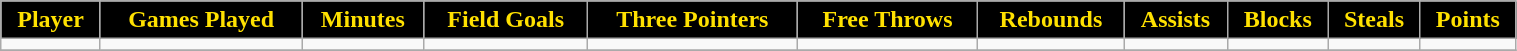<table class="wikitable" width="80%">
<tr align="center">
<th style=" background:black;color:#FFE100;">Player</th>
<th style=" background:black;color:#FFE100;">Games Played</th>
<th style=" background:black;color:#FFE100;">Minutes</th>
<th style=" background:black;color:#FFE100;">Field Goals</th>
<th style=" background:black;color:#FFE100;">Three Pointers</th>
<th style=" background:black;color:#FFE100;">Free Throws</th>
<th style=" background:black;color:#FFE100;">Rebounds</th>
<th style=" background:black;color:#FFE100;">Assists</th>
<th style=" background:black;color:#FFE100;">Blocks</th>
<th style=" background:black;color:#FFE100;">Steals</th>
<th style=" background:black;color:#FFE100;">Points</th>
</tr>
<tr align="center" bgcolor="">
<td></td>
<td></td>
<td></td>
<td></td>
<td></td>
<td></td>
<td></td>
<td></td>
<td></td>
<td></td>
<td></td>
</tr>
<tr align="center" bgcolor="">
</tr>
</table>
